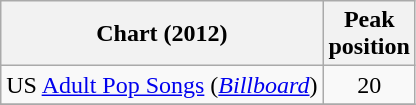<table class="wikitable sortable">
<tr>
<th>Chart (2012)</th>
<th>Peak<br>position</th>
</tr>
<tr>
<td>US <a href='#'>Adult Pop Songs</a> (<em><a href='#'>Billboard</a></em>)</td>
<td style="text-align:center;">20</td>
</tr>
<tr>
</tr>
</table>
